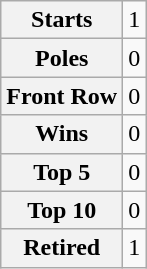<table class="wikitable" style="text-align:center">
<tr>
<th>Starts</th>
<td>1</td>
</tr>
<tr>
<th>Poles</th>
<td>0</td>
</tr>
<tr>
<th>Front Row</th>
<td>0</td>
</tr>
<tr>
<th>Wins</th>
<td>0</td>
</tr>
<tr>
<th>Top 5</th>
<td>0</td>
</tr>
<tr>
<th>Top 10</th>
<td>0</td>
</tr>
<tr>
<th>Retired</th>
<td>1</td>
</tr>
</table>
